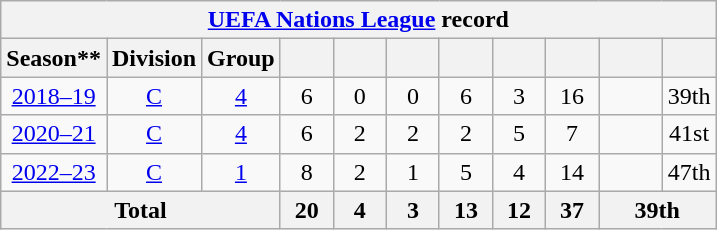<table class="wikitable" style="text-align: center;">
<tr>
<th colspan=11><a href='#'>UEFA Nations League</a> record</th>
</tr>
<tr>
<th>Season**</th>
<th>Division</th>
<th>Group</th>
<th width=28></th>
<th width=28></th>
<th width=28></th>
<th width=28></th>
<th width=28></th>
<th width=28></th>
<th width=35></th>
<th width=28></th>
</tr>
<tr>
<td> <a href='#'>2018–19</a></td>
<td><a href='#'>C</a></td>
<td><a href='#'>4</a></td>
<td>6</td>
<td>0</td>
<td>0</td>
<td>6</td>
<td>3</td>
<td>16</td>
<td></td>
<td>39th</td>
</tr>
<tr>
<td> <a href='#'>2020–21</a></td>
<td><a href='#'>C</a></td>
<td><a href='#'>4</a></td>
<td>6</td>
<td>2</td>
<td>2</td>
<td>2</td>
<td>5</td>
<td>7</td>
<td></td>
<td>41st</td>
</tr>
<tr>
<td> <a href='#'>2022–23</a></td>
<td><a href='#'>C</a></td>
<td><a href='#'>1</a></td>
<td>8</td>
<td>2</td>
<td>1</td>
<td>5</td>
<td>4</td>
<td>14</td>
<td></td>
<td>47th</td>
</tr>
<tr>
<th colspan=3>Total</th>
<th>20</th>
<th>4</th>
<th>3</th>
<th>13</th>
<th>12</th>
<th>37</th>
<th colspan=2>39th</th>
</tr>
</table>
